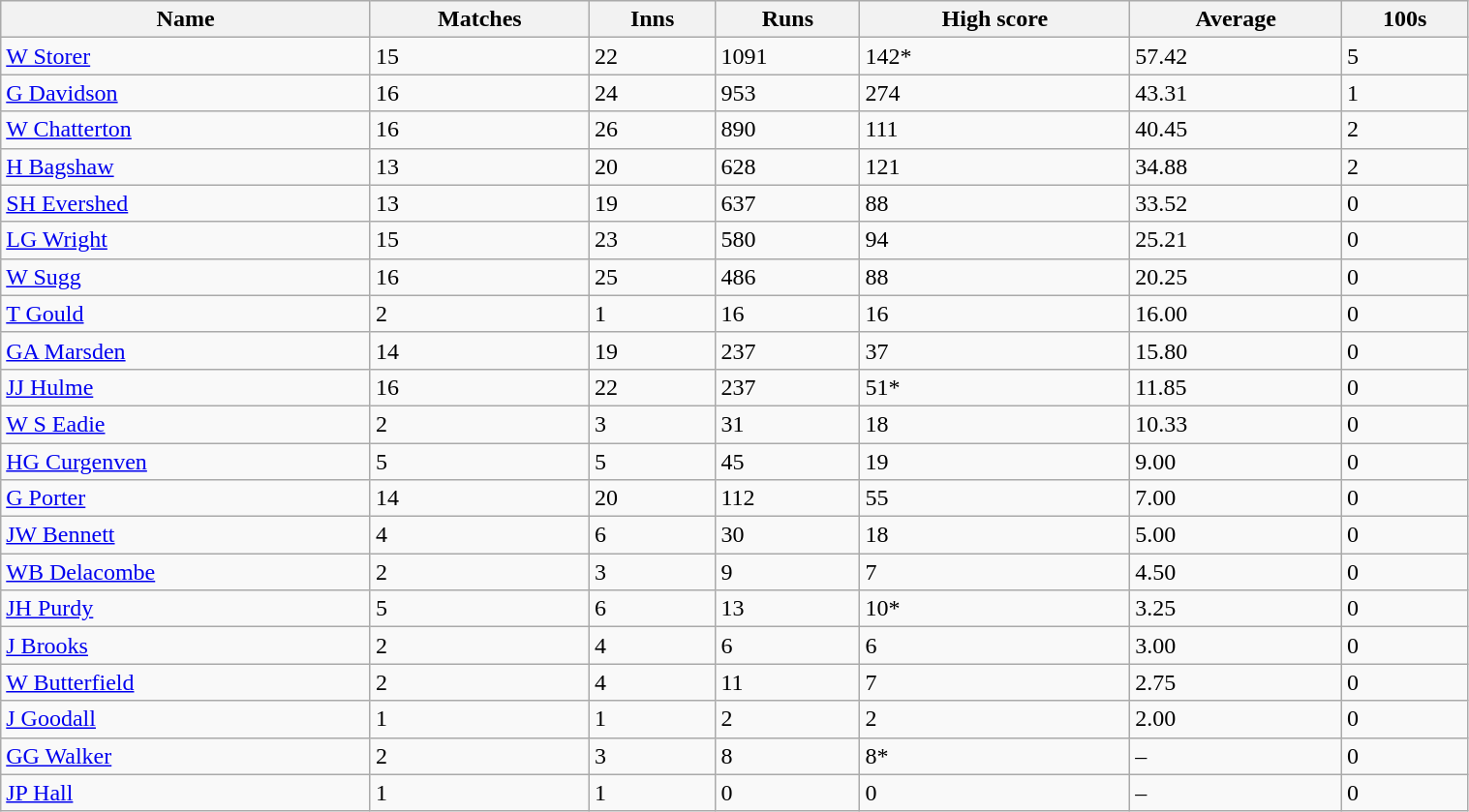<table class="wikitable sortable" width="80%">
<tr bgcolor="#efefef">
<th>Name</th>
<th>Matches</th>
<th>Inns</th>
<th>Runs</th>
<th>High score</th>
<th>Average</th>
<th>100s</th>
</tr>
<tr>
<td><a href='#'>W Storer</a></td>
<td>15</td>
<td>22</td>
<td>1091</td>
<td>142*</td>
<td>57.42</td>
<td>5</td>
</tr>
<tr>
<td><a href='#'>G Davidson</a></td>
<td>16</td>
<td>24</td>
<td>953</td>
<td>274</td>
<td>43.31</td>
<td>1</td>
</tr>
<tr>
<td><a href='#'>W Chatterton</a></td>
<td>16</td>
<td>26</td>
<td>890</td>
<td>111</td>
<td>40.45</td>
<td>2</td>
</tr>
<tr>
<td><a href='#'>H Bagshaw</a></td>
<td>13</td>
<td>20</td>
<td>628</td>
<td>121</td>
<td>34.88</td>
<td>2</td>
</tr>
<tr>
<td><a href='#'>SH Evershed</a></td>
<td>13</td>
<td>19</td>
<td>637</td>
<td>88</td>
<td>33.52</td>
<td>0</td>
</tr>
<tr>
<td><a href='#'>LG Wright</a></td>
<td>15</td>
<td>23</td>
<td>580</td>
<td>94</td>
<td>25.21</td>
<td>0</td>
</tr>
<tr>
<td><a href='#'>W Sugg</a></td>
<td>16</td>
<td>25</td>
<td>486</td>
<td>88</td>
<td>20.25</td>
<td>0</td>
</tr>
<tr>
<td><a href='#'>T Gould</a></td>
<td>2</td>
<td>1</td>
<td>16</td>
<td>16</td>
<td>16.00</td>
<td>0</td>
</tr>
<tr>
<td><a href='#'>GA Marsden</a></td>
<td>14</td>
<td>19</td>
<td>237</td>
<td>37</td>
<td>15.80</td>
<td>0</td>
</tr>
<tr>
<td><a href='#'>JJ Hulme</a></td>
<td>16</td>
<td>22</td>
<td>237</td>
<td>51*</td>
<td>11.85</td>
<td>0</td>
</tr>
<tr>
<td><a href='#'>W S Eadie</a></td>
<td>2</td>
<td>3</td>
<td>31</td>
<td>18</td>
<td>10.33</td>
<td>0</td>
</tr>
<tr>
<td><a href='#'>HG Curgenven</a></td>
<td>5</td>
<td>5</td>
<td>45</td>
<td>19</td>
<td>9.00</td>
<td>0</td>
</tr>
<tr>
<td><a href='#'>G Porter</a></td>
<td>14</td>
<td>20</td>
<td>112</td>
<td>55</td>
<td>7.00</td>
<td>0</td>
</tr>
<tr>
<td><a href='#'>JW Bennett</a></td>
<td>4</td>
<td>6</td>
<td>30</td>
<td>18</td>
<td>5.00</td>
<td>0</td>
</tr>
<tr>
<td><a href='#'>WB Delacombe</a></td>
<td>2</td>
<td>3</td>
<td>9</td>
<td>7</td>
<td>4.50</td>
<td>0</td>
</tr>
<tr>
<td><a href='#'>JH Purdy</a></td>
<td>5</td>
<td>6</td>
<td>13</td>
<td>10*</td>
<td>3.25</td>
<td>0</td>
</tr>
<tr>
<td><a href='#'>J Brooks</a></td>
<td>2</td>
<td>4</td>
<td>6</td>
<td>6</td>
<td>3.00</td>
<td>0</td>
</tr>
<tr>
<td><a href='#'>W Butterfield</a></td>
<td>2</td>
<td>4</td>
<td>11</td>
<td>7</td>
<td>2.75</td>
<td>0</td>
</tr>
<tr>
<td><a href='#'>J Goodall</a></td>
<td>1</td>
<td>1</td>
<td>2</td>
<td>2</td>
<td>2.00</td>
<td>0</td>
</tr>
<tr>
<td><a href='#'>GG Walker</a></td>
<td>2</td>
<td>3</td>
<td>8</td>
<td>8*</td>
<td>–</td>
<td>0</td>
</tr>
<tr>
<td><a href='#'>JP Hall</a></td>
<td>1</td>
<td>1</td>
<td>0</td>
<td>0</td>
<td>–</td>
<td>0 </td>
</tr>
</table>
